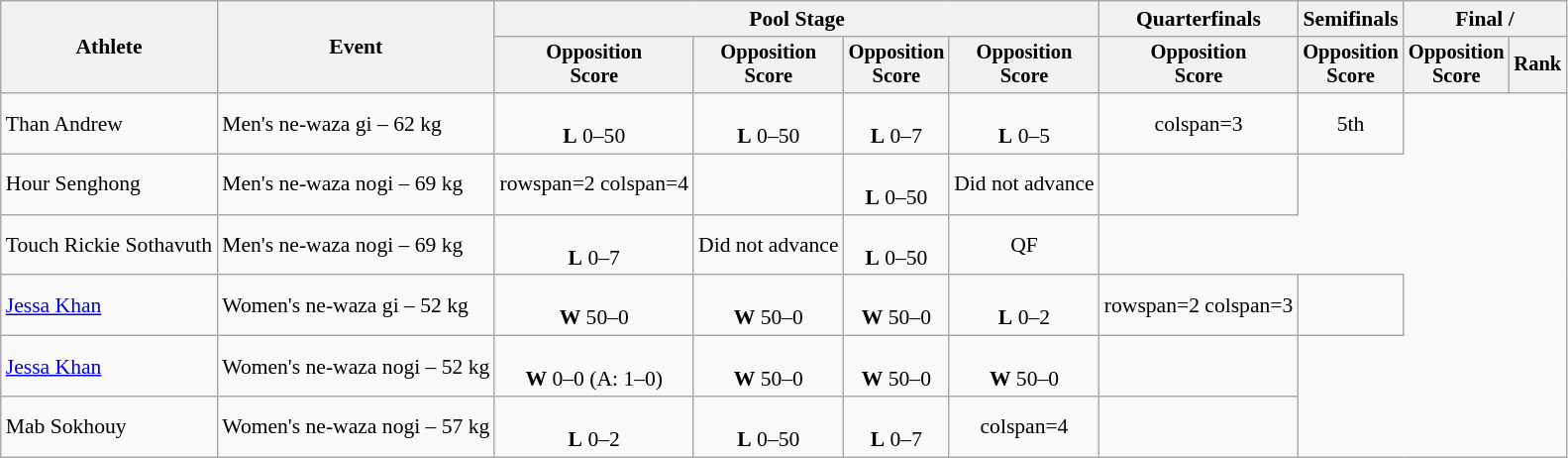<table class="wikitable" style="font-size:90%">
<tr>
<th rowspan=2>Athlete</th>
<th rowspan=2>Event</th>
<th colspan=4>Pool Stage</th>
<th>Quarterfinals</th>
<th>Semifinals</th>
<th colspan=2>Final / </th>
</tr>
<tr style="font-size:95%">
<th>Opposition<br>Score</th>
<th>Opposition<br>Score</th>
<th>Opposition<br>Score</th>
<th>Opposition<br>Score</th>
<th>Opposition<br>Score</th>
<th>Opposition<br>Score</th>
<th>Opposition<br>Score</th>
<th>Rank</th>
</tr>
<tr align=center>
<td align=left>Than Andrew</td>
<td align=left>Men's ne-waza gi – 62 kg</td>
<td><br><strong>L</strong> 0–50</td>
<td><br><strong>L</strong> 0–50</td>
<td><br><strong>L</strong> 0–7</td>
<td><br><strong>L</strong> 0–5</td>
<td>colspan=3 </td>
<td>5th</td>
</tr>
<tr align=center>
<td align=left>Hour Senghong</td>
<td align=left>Men's ne-waza nogi – 69 kg</td>
<td>rowspan=2 colspan=4 </td>
<td></td>
<td><br><strong>L</strong> 0–50</td>
<td>Did not advance</td>
<td></td>
</tr>
<tr align=center>
<td align=left>Touch Rickie Sothavuth</td>
<td align=left>Men's ne-waza nogi – 69 kg</td>
<td><br><strong>L</strong> 0–7</td>
<td>Did not advance</td>
<td><br><strong>L</strong> 0–50</td>
<td>QF</td>
</tr>
<tr align=center>
<td align=left><a href='#'>Jessa Khan</a></td>
<td align=left>Women's ne-waza gi – 52 kg</td>
<td><br><strong>W</strong> 50–0</td>
<td><br><strong>W</strong> 50–0</td>
<td><br><strong>W</strong> 50–0</td>
<td><br><strong>L</strong> 0–2</td>
<td>rowspan=2 colspan=3 </td>
<td></td>
</tr>
<tr align=center>
<td align=left><a href='#'>Jessa Khan</a></td>
<td align=left>Women's ne-waza nogi – 52 kg</td>
<td><br><strong>W</strong> 0–0 (A: 1–0)</td>
<td><br><strong>W</strong> 50–0</td>
<td><br><strong>W</strong> 50–0</td>
<td><br><strong>W</strong> 50–0</td>
<td></td>
</tr>
<tr align=center>
<td align=left>Mab Sokhouy</td>
<td align=left>Women's ne-waza nogi – 57 kg</td>
<td><br><strong>L</strong> 0–2</td>
<td><br><strong>L</strong> 0–50</td>
<td><br><strong>L</strong> 0–7</td>
<td>colspan=4 </td>
<td></td>
</tr>
</table>
